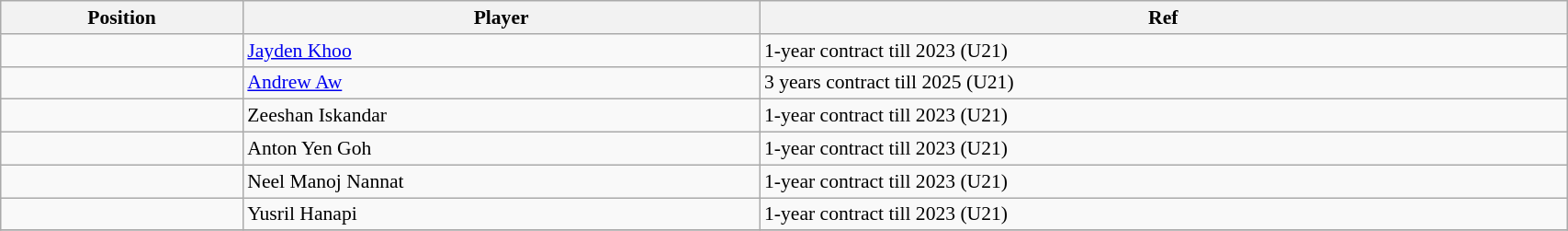<table class="wikitable sortable" style="width:90%; text-align:center; font-size:90%; text-align:left;">
<tr>
<th><strong>Position</strong></th>
<th><strong>Player</strong></th>
<th><strong>Ref</strong></th>
</tr>
<tr>
<td></td>
<td> <a href='#'>Jayden Khoo</a></td>
<td>1-year contract till 2023 (U21)</td>
</tr>
<tr>
<td></td>
<td> <a href='#'>Andrew Aw</a></td>
<td>3 years contract till 2025 (U21) </td>
</tr>
<tr>
<td></td>
<td> Zeeshan Iskandar</td>
<td>1-year contract till 2023 (U21)</td>
</tr>
<tr>
<td></td>
<td> Anton Yen Goh</td>
<td>1-year contract till 2023 (U21)</td>
</tr>
<tr>
<td></td>
<td> Neel Manoj Nannat</td>
<td>1-year contract till 2023 (U21)</td>
</tr>
<tr>
<td></td>
<td> Yusril Hanapi</td>
<td>1-year contract till 2023 (U21)</td>
</tr>
<tr>
</tr>
</table>
